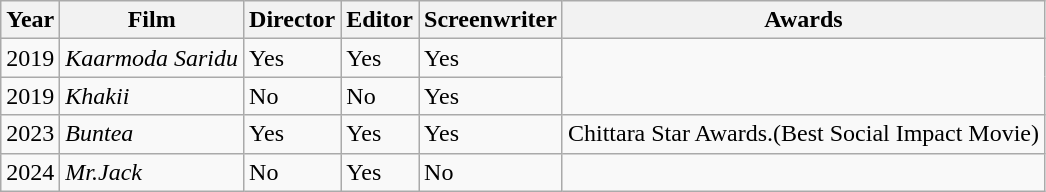<table class="wikitable">
<tr>
<th>Year</th>
<th>Film</th>
<th>Director</th>
<th>Editor</th>
<th>Screenwriter</th>
<th>Awards</th>
</tr>
<tr>
<td>2019</td>
<td><em>Kaarmoda Saridu </em></td>
<td>Yes</td>
<td>Yes</td>
<td>Yes</td>
</tr>
<tr>
<td>2019</td>
<td><em>Khakii</em></td>
<td>No</td>
<td>No</td>
<td>Yes</td>
</tr>
<tr>
<td>2023</td>
<td><em>Buntea</em> </td>
<td>Yes</td>
<td>Yes</td>
<td>Yes</td>
<td>Chittara Star Awards.(Best Social Impact Movie)</td>
</tr>
<tr>
<td>2024</td>
<td><em>Mr.Jack</em></td>
<td>No</td>
<td>Yes</td>
<td>No</td>
</tr>
</table>
